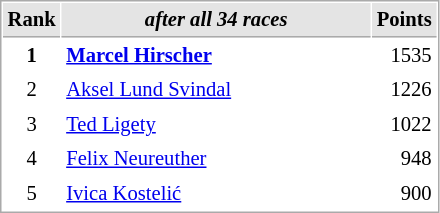<table cellspacing="1" cellpadding="3" style="border:1px solid #AAAAAA;font-size:86%">
<tr bgcolor="#E4E4E4">
<th style="border-bottom:1px solid #AAAAAA" width=10>Rank</th>
<th style="border-bottom:1px solid #AAAAAA" width=200><strong><em>after all 34 races</em></strong></th>
<th style="border-bottom:1px solid #AAAAAA" width=20>Points</th>
</tr>
<tr>
<td align="center"><strong>1</strong></td>
<td> <strong><a href='#'>Marcel Hirscher</a> </strong></td>
<td align="right">1535</td>
</tr>
<tr>
<td align="center">2</td>
<td> <a href='#'>Aksel Lund Svindal</a></td>
<td align="right">1226</td>
</tr>
<tr>
<td align="center">3</td>
<td> <a href='#'>Ted Ligety</a></td>
<td align="right">1022</td>
</tr>
<tr>
<td align="center">4</td>
<td> <a href='#'>Felix Neureuther</a></td>
<td align="right">948</td>
</tr>
<tr>
<td align="center">5</td>
<td> <a href='#'>Ivica Kostelić</a></td>
<td align="right">900</td>
</tr>
</table>
